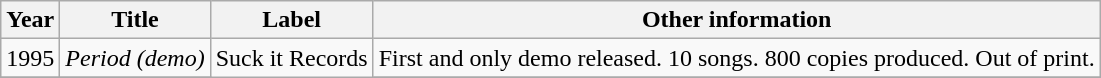<table class="wikitable">
<tr>
<th>Year</th>
<th>Title</th>
<th>Label</th>
<th>Other information</th>
</tr>
<tr>
<td>1995</td>
<td><em>Period (demo)</em></td>
<td align="left" rowspan="2">Suck it Records</td>
<td>First and only demo released. 10 songs. 800 copies produced. Out of print.</td>
</tr>
<tr>
</tr>
</table>
